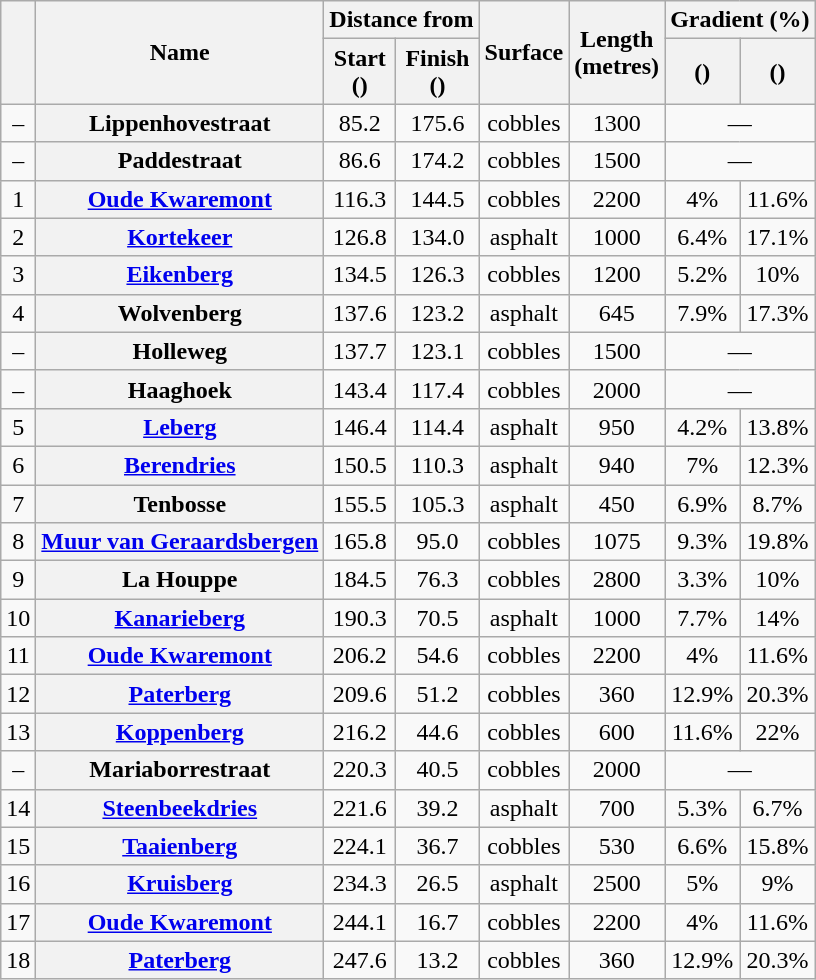<table class="wikitable plainrowheaders" style="text-align:center;">
<tr>
<th scope=col rowspan=2></th>
<th scope=col rowspan=2>Name</th>
<th scope=col colspan=2>Distance from</th>
<th scope=col rowspan=2>Surface</th>
<th scope=col rowspan=2>Length<br>(metres)</th>
<th scope=col colspan=2>Gradient (%)</th>
</tr>
<tr>
<th scope=col>Start<br>()</th>
<th scope=col>Finish<br>()</th>
<th scope=col>()</th>
<th scope=col>()</th>
</tr>
<tr>
<td>–</td>
<th scope=row>Lippenhovestraat</th>
<td>85.2</td>
<td>175.6</td>
<td>cobbles</td>
<td>1300</td>
<td colspan=2>—</td>
</tr>
<tr>
<td>–</td>
<th scope=row>Paddestraat</th>
<td>86.6</td>
<td>174.2</td>
<td>cobbles</td>
<td>1500</td>
<td colspan=2>—</td>
</tr>
<tr>
<td>1</td>
<th scope=row><a href='#'>Oude Kwaremont</a></th>
<td>116.3</td>
<td>144.5</td>
<td>cobbles</td>
<td>2200</td>
<td>4%</td>
<td>11.6%</td>
</tr>
<tr>
<td>2</td>
<th scope=row><a href='#'>Kortekeer</a></th>
<td>126.8</td>
<td>134.0</td>
<td>asphalt</td>
<td>1000</td>
<td>6.4%</td>
<td>17.1%</td>
</tr>
<tr>
<td>3</td>
<th scope=row><a href='#'>Eikenberg</a></th>
<td>134.5</td>
<td>126.3</td>
<td>cobbles</td>
<td>1200</td>
<td>5.2%</td>
<td>10%</td>
</tr>
<tr>
<td>4</td>
<th scope=row>Wolvenberg</th>
<td>137.6</td>
<td>123.2</td>
<td>asphalt</td>
<td>645</td>
<td>7.9%</td>
<td>17.3%</td>
</tr>
<tr>
<td>–</td>
<th scope=row>Holleweg</th>
<td>137.7</td>
<td>123.1</td>
<td>cobbles</td>
<td>1500</td>
<td colspan=2>—</td>
</tr>
<tr>
<td>–</td>
<th scope=row>Haaghoek</th>
<td>143.4</td>
<td>117.4</td>
<td>cobbles</td>
<td>2000</td>
<td colspan=2>—</td>
</tr>
<tr>
<td>5</td>
<th scope=row><a href='#'>Leberg</a></th>
<td>146.4</td>
<td>114.4</td>
<td>asphalt</td>
<td>950</td>
<td>4.2%</td>
<td>13.8%</td>
</tr>
<tr>
<td>6</td>
<th scope=row><a href='#'>Berendries</a></th>
<td>150.5</td>
<td>110.3</td>
<td>asphalt</td>
<td>940</td>
<td>7%</td>
<td>12.3%</td>
</tr>
<tr>
<td>7</td>
<th scope=row>Tenbosse</th>
<td>155.5</td>
<td>105.3</td>
<td>asphalt</td>
<td>450</td>
<td>6.9%</td>
<td>8.7%</td>
</tr>
<tr>
<td>8</td>
<th scope=row><a href='#'>Muur van Geraardsbergen</a></th>
<td>165.8</td>
<td>95.0</td>
<td>cobbles</td>
<td>1075</td>
<td>9.3%</td>
<td>19.8%</td>
</tr>
<tr>
<td>9</td>
<th scope=row>La Houppe</th>
<td>184.5</td>
<td>76.3</td>
<td>cobbles</td>
<td>2800</td>
<td>3.3%</td>
<td>10%</td>
</tr>
<tr>
<td>10</td>
<th scope=row><a href='#'>Kanarieberg</a></th>
<td>190.3</td>
<td>70.5</td>
<td>asphalt</td>
<td>1000</td>
<td>7.7%</td>
<td>14%</td>
</tr>
<tr>
<td>11</td>
<th scope=row><a href='#'>Oude Kwaremont</a></th>
<td>206.2</td>
<td>54.6</td>
<td>cobbles</td>
<td>2200</td>
<td>4%</td>
<td>11.6%</td>
</tr>
<tr>
<td>12</td>
<th scope=row><a href='#'>Paterberg</a></th>
<td>209.6</td>
<td>51.2</td>
<td>cobbles</td>
<td>360</td>
<td>12.9%</td>
<td>20.3%</td>
</tr>
<tr>
<td>13</td>
<th scope=row><a href='#'>Koppenberg</a></th>
<td>216.2</td>
<td>44.6</td>
<td>cobbles</td>
<td>600</td>
<td>11.6%</td>
<td>22%</td>
</tr>
<tr>
<td>–</td>
<th scope=row>Mariaborrestraat</th>
<td>220.3</td>
<td>40.5</td>
<td>cobbles</td>
<td>2000</td>
<td colspan=2>—</td>
</tr>
<tr>
<td>14</td>
<th scope=row><a href='#'>Steenbeekdries</a></th>
<td>221.6</td>
<td>39.2</td>
<td>asphalt</td>
<td>700</td>
<td>5.3%</td>
<td>6.7%</td>
</tr>
<tr>
<td>15</td>
<th scope=row><a href='#'>Taaienberg</a></th>
<td>224.1</td>
<td>36.7</td>
<td>cobbles</td>
<td>530</td>
<td>6.6%</td>
<td>15.8%</td>
</tr>
<tr>
<td>16</td>
<th scope=row><a href='#'>Kruisberg</a></th>
<td>234.3</td>
<td>26.5</td>
<td>asphalt</td>
<td>2500</td>
<td>5%</td>
<td>9%</td>
</tr>
<tr>
<td>17</td>
<th scope=row><a href='#'>Oude Kwaremont</a></th>
<td>244.1</td>
<td>16.7</td>
<td>cobbles</td>
<td>2200</td>
<td>4%</td>
<td>11.6%</td>
</tr>
<tr>
<td>18</td>
<th scope=row><a href='#'>Paterberg</a></th>
<td>247.6</td>
<td>13.2</td>
<td>cobbles</td>
<td>360</td>
<td>12.9%</td>
<td>20.3%</td>
</tr>
</table>
